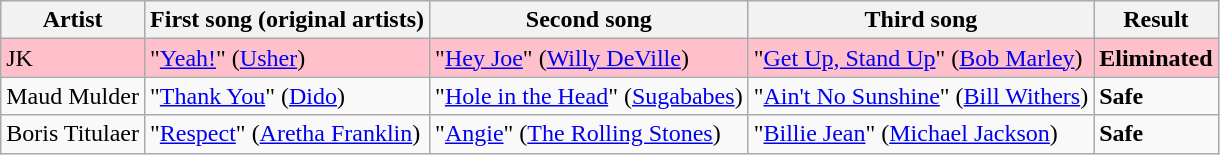<table class=wikitable>
<tr>
<th>Artist</th>
<th>First song (original artists)</th>
<th>Second song</th>
<th>Third song</th>
<th>Result</th>
</tr>
<tr style="background:pink;">
<td>JK</td>
<td>"<a href='#'>Yeah!</a>" (<a href='#'>Usher</a>)</td>
<td>"<a href='#'>Hey Joe</a>" (<a href='#'>Willy DeVille</a>)</td>
<td>"<a href='#'>Get Up, Stand Up</a>" (<a href='#'>Bob Marley</a>)</td>
<td><strong>Eliminated</strong></td>
</tr>
<tr>
<td>Maud Mulder</td>
<td>"<a href='#'>Thank You</a>" (<a href='#'>Dido</a>)</td>
<td>"<a href='#'>Hole in the Head</a>" (<a href='#'>Sugababes</a>)</td>
<td>"<a href='#'>Ain't No Sunshine</a>" (<a href='#'>Bill Withers</a>)</td>
<td><strong>Safe</strong></td>
</tr>
<tr>
<td>Boris Titulaer</td>
<td>"<a href='#'>Respect</a>" (<a href='#'>Aretha Franklin</a>)</td>
<td>"<a href='#'>Angie</a>" (<a href='#'>The Rolling Stones</a>)</td>
<td>"<a href='#'>Billie Jean</a>" (<a href='#'>Michael Jackson</a>)</td>
<td><strong>Safe</strong></td>
</tr>
</table>
